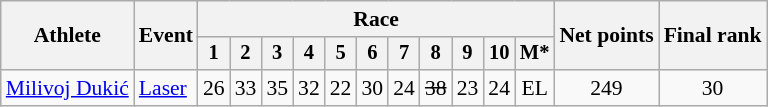<table class="wikitable" style="font-size:90%">
<tr>
<th rowspan="2">Athlete</th>
<th rowspan="2">Event</th>
<th colspan=11>Race</th>
<th rowspan=2>Net points</th>
<th rowspan=2>Final rank</th>
</tr>
<tr style="font-size:95%">
<th>1</th>
<th>2</th>
<th>3</th>
<th>4</th>
<th>5</th>
<th>6</th>
<th>7</th>
<th>8</th>
<th>9</th>
<th>10</th>
<th>M*</th>
</tr>
<tr align=center>
<td align=left><a href='#'>Milivoj Dukić</a></td>
<td align=left><a href='#'>Laser</a></td>
<td>26</td>
<td>33</td>
<td>35</td>
<td>32</td>
<td>22</td>
<td>30</td>
<td>24</td>
<td><s>38</s></td>
<td>23</td>
<td>24</td>
<td>EL</td>
<td>249</td>
<td>30</td>
</tr>
</table>
